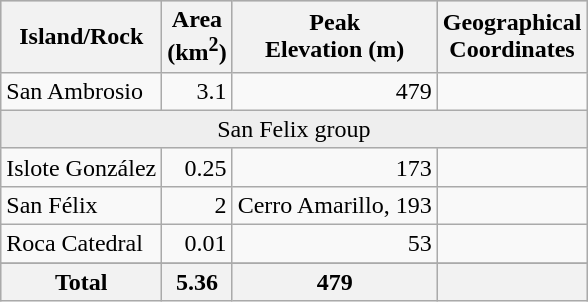<table class="wikitable">
<tr style="background: #CCC;">
<th align ="left">Island/Rock</th>
<th align="right">Area<br>(km<sup>2</sup>)</th>
<th>Peak<br>Elevation (m)</th>
<th>Geographical<br>Coordinates</th>
</tr>
<tr>
<td>San Ambrosio</td>
<td align="right">3.1</td>
<td align="right">479</td>
<td></td>
</tr>
<tr>
<td align="center" style="background: #EEE;" colspan=9>San Felix group</td>
</tr>
<tr>
<td>Islote González</td>
<td align="right">0.25</td>
<td align="right">173</td>
<td></td>
</tr>
<tr>
<td>San Félix</td>
<td align="right">2</td>
<td>Cerro Amarillo, 193</td>
<td></td>
</tr>
<tr>
<td>Roca Catedral</td>
<td align="right">0.01</td>
<td align="right">53</td>
<td></td>
</tr>
<tr>
</tr>
<tr style="background: #DDD;">
<th>Total</th>
<th align="right">5.36</th>
<th align="right">479</th>
<th align="right"> </th>
</tr>
</table>
